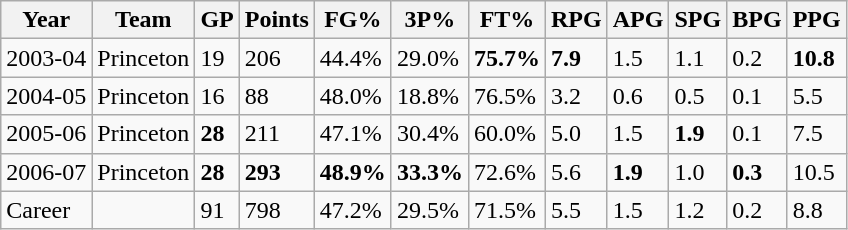<table class="wikitable">
<tr>
<th>Year</th>
<th>Team</th>
<th>GP</th>
<th>Points</th>
<th>FG%</th>
<th>3P%</th>
<th>FT%</th>
<th>RPG</th>
<th>APG</th>
<th>SPG</th>
<th>BPG</th>
<th>PPG</th>
</tr>
<tr>
<td>2003-04</td>
<td>Princeton</td>
<td>19</td>
<td>206</td>
<td>44.4%</td>
<td>29.0%</td>
<td><strong>75.7%</strong></td>
<td><strong>7.9</strong></td>
<td>1.5</td>
<td>1.1</td>
<td>0.2</td>
<td><strong>10.8</strong></td>
</tr>
<tr>
<td>2004-05</td>
<td>Princeton</td>
<td>16</td>
<td>88</td>
<td>48.0%</td>
<td>18.8%</td>
<td>76.5%</td>
<td>3.2</td>
<td>0.6</td>
<td>0.5</td>
<td>0.1</td>
<td>5.5</td>
</tr>
<tr>
<td>2005-06</td>
<td>Princeton</td>
<td><strong>28</strong></td>
<td>211</td>
<td>47.1%</td>
<td>30.4%</td>
<td>60.0%</td>
<td>5.0</td>
<td>1.5</td>
<td><strong>1.9</strong></td>
<td>0.1</td>
<td>7.5</td>
</tr>
<tr>
<td>2006-07</td>
<td>Princeton</td>
<td><strong>28</strong></td>
<td><strong>293</strong></td>
<td><strong>48.9%</strong></td>
<td><strong>33.3%</strong></td>
<td>72.6%</td>
<td>5.6</td>
<td><strong>1.9</strong></td>
<td>1.0</td>
<td><strong>0.3</strong></td>
<td>10.5</td>
</tr>
<tr>
<td>Career</td>
<td></td>
<td>91</td>
<td>798</td>
<td>47.2%</td>
<td>29.5%</td>
<td>71.5%</td>
<td>5.5</td>
<td>1.5</td>
<td>1.2</td>
<td>0.2</td>
<td>8.8</td>
</tr>
</table>
